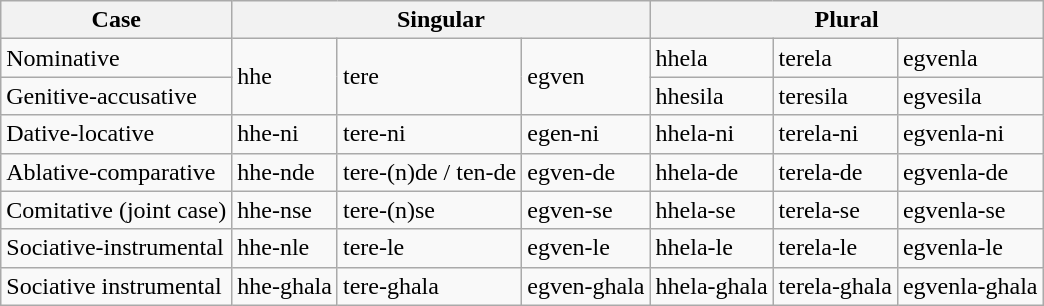<table class="wikitable">
<tr>
<th>Case</th>
<th colspan="3">Singular</th>
<th colspan="3">Plural</th>
</tr>
<tr>
<td>Nominative</td>
<td rowspan="2">hhe</td>
<td rowspan="2">tere</td>
<td rowspan="2">egven</td>
<td>hhela</td>
<td>terela</td>
<td>egvenla</td>
</tr>
<tr>
<td>Genitive-accusative</td>
<td>hhesila</td>
<td>teresila</td>
<td>egvesila</td>
</tr>
<tr>
<td>Dative-locative</td>
<td>hhe-ni</td>
<td>tere-ni</td>
<td>egen-ni</td>
<td>hhela-ni</td>
<td>terela-ni</td>
<td>egvenla-ni</td>
</tr>
<tr>
<td>Ablative-comparative</td>
<td>hhe-nde</td>
<td>tere-(n)de / ten-de</td>
<td>egven-de</td>
<td>hhela-de</td>
<td>terela-de</td>
<td>egvenla-de</td>
</tr>
<tr>
<td>Comitative (joint case)</td>
<td>hhe-nse</td>
<td>tere-(n)se</td>
<td>egven-se</td>
<td>hhela-se</td>
<td>terela-se</td>
<td>egvenla-se</td>
</tr>
<tr>
<td>Sociative-instrumental</td>
<td>hhe-nle</td>
<td>tere-le</td>
<td>egven-le</td>
<td>hhela-le</td>
<td>terela-le</td>
<td>egvenla-le</td>
</tr>
<tr>
<td>Sociative instrumental</td>
<td>hhe-ghala</td>
<td>tere-ghala</td>
<td>egven-ghala</td>
<td>hhela-ghala</td>
<td>terela-ghala</td>
<td>egvenla-ghala</td>
</tr>
</table>
